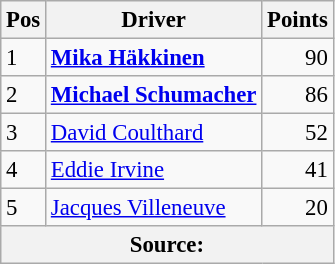<table class="wikitable" style="font-size: 95%;">
<tr>
<th>Pos</th>
<th>Driver</th>
<th>Points</th>
</tr>
<tr>
<td>1</td>
<td> <strong><a href='#'>Mika Häkkinen</a></strong></td>
<td align="right">90</td>
</tr>
<tr>
<td>2</td>
<td> <strong><a href='#'>Michael Schumacher</a></strong></td>
<td align="right">86</td>
</tr>
<tr>
<td>3</td>
<td> <a href='#'>David Coulthard</a></td>
<td align="right">52</td>
</tr>
<tr>
<td>4</td>
<td> <a href='#'>Eddie Irvine</a></td>
<td align="right">41</td>
</tr>
<tr>
<td>5</td>
<td> <a href='#'>Jacques Villeneuve</a></td>
<td align="right">20</td>
</tr>
<tr>
<th colspan=4>Source:</th>
</tr>
</table>
